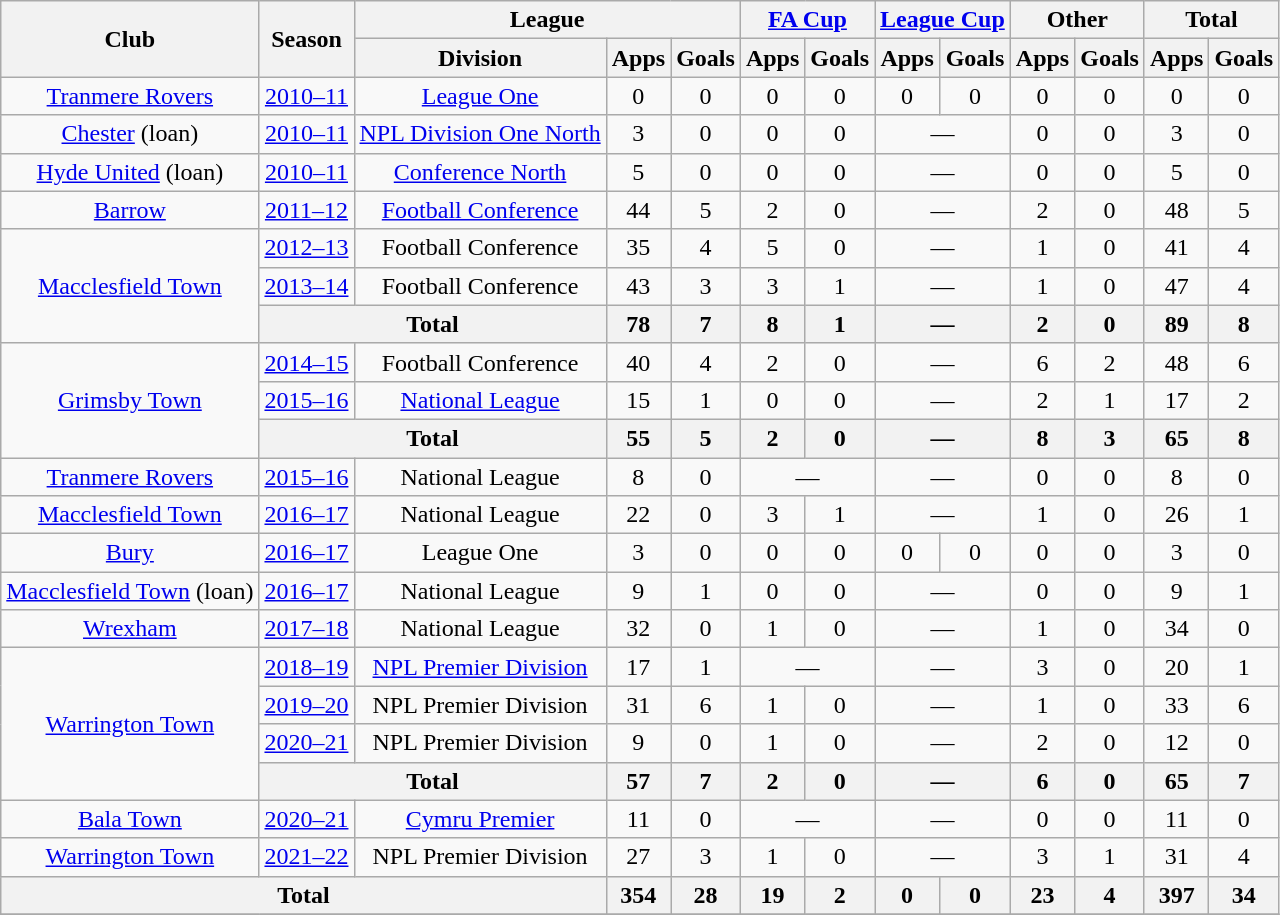<table class=wikitable style="text-align:center">
<tr>
<th rowspan=2>Club</th>
<th rowspan=2>Season</th>
<th colspan=3>League</th>
<th colspan=2><a href='#'>FA Cup</a></th>
<th colspan=2><a href='#'>League Cup</a></th>
<th colspan=2>Other</th>
<th colspan=2>Total</th>
</tr>
<tr>
<th>Division</th>
<th>Apps</th>
<th>Goals</th>
<th>Apps</th>
<th>Goals</th>
<th>Apps</th>
<th>Goals</th>
<th>Apps</th>
<th>Goals</th>
<th>Apps</th>
<th>Goals</th>
</tr>
<tr>
<td><a href='#'>Tranmere Rovers</a></td>
<td><a href='#'>2010–11</a></td>
<td><a href='#'>League One</a></td>
<td>0</td>
<td>0</td>
<td>0</td>
<td>0</td>
<td>0</td>
<td>0</td>
<td>0</td>
<td>0</td>
<td>0</td>
<td>0</td>
</tr>
<tr>
<td><a href='#'>Chester</a> (loan)</td>
<td><a href='#'>2010–11</a></td>
<td><a href='#'>NPL Division One North</a></td>
<td>3</td>
<td>0</td>
<td>0</td>
<td>0</td>
<td colspan=2>—</td>
<td>0</td>
<td>0</td>
<td>3</td>
<td>0</td>
</tr>
<tr>
<td><a href='#'>Hyde United</a> (loan)</td>
<td><a href='#'>2010–11</a></td>
<td><a href='#'>Conference North</a></td>
<td>5</td>
<td>0</td>
<td>0</td>
<td>0</td>
<td colspan=2>—</td>
<td>0</td>
<td>0</td>
<td>5</td>
<td>0</td>
</tr>
<tr>
<td><a href='#'>Barrow</a></td>
<td><a href='#'>2011–12</a></td>
<td><a href='#'>Football Conference</a></td>
<td>44</td>
<td>5</td>
<td>2</td>
<td>0</td>
<td colspan=2>—</td>
<td>2</td>
<td>0</td>
<td>48</td>
<td>5</td>
</tr>
<tr>
<td rowspan=3><a href='#'>Macclesfield Town</a></td>
<td><a href='#'>2012–13</a></td>
<td>Football Conference</td>
<td>35</td>
<td>4</td>
<td>5</td>
<td>0</td>
<td colspan=2>—</td>
<td>1</td>
<td>0</td>
<td>41</td>
<td>4</td>
</tr>
<tr>
<td><a href='#'>2013–14</a></td>
<td>Football Conference</td>
<td>43</td>
<td>3</td>
<td>3</td>
<td>1</td>
<td colspan=2>—</td>
<td>1</td>
<td>0</td>
<td>47</td>
<td>4</td>
</tr>
<tr>
<th colspan=2>Total</th>
<th>78</th>
<th>7</th>
<th>8</th>
<th>1</th>
<th colspan=2>—</th>
<th>2</th>
<th>0</th>
<th>89</th>
<th>8</th>
</tr>
<tr>
<td rowspan=3><a href='#'>Grimsby Town</a></td>
<td><a href='#'>2014–15</a></td>
<td>Football Conference</td>
<td>40</td>
<td>4</td>
<td>2</td>
<td>0</td>
<td colspan=2>—</td>
<td>6</td>
<td>2</td>
<td>48</td>
<td>6</td>
</tr>
<tr>
<td><a href='#'>2015–16</a></td>
<td><a href='#'>National League</a></td>
<td>15</td>
<td>1</td>
<td>0</td>
<td>0</td>
<td colspan=2>—</td>
<td>2</td>
<td>1</td>
<td>17</td>
<td>2</td>
</tr>
<tr>
<th colspan=2>Total</th>
<th>55</th>
<th>5</th>
<th>2</th>
<th>0</th>
<th colspan=2>—</th>
<th>8</th>
<th>3</th>
<th>65</th>
<th>8</th>
</tr>
<tr>
<td><a href='#'>Tranmere Rovers</a></td>
<td><a href='#'>2015–16</a></td>
<td>National League</td>
<td>8</td>
<td>0</td>
<td colspan=2>—</td>
<td colspan=2>—</td>
<td>0</td>
<td>0</td>
<td>8</td>
<td>0</td>
</tr>
<tr>
<td><a href='#'>Macclesfield Town</a></td>
<td><a href='#'>2016–17</a></td>
<td>National League</td>
<td>22</td>
<td>0</td>
<td>3</td>
<td>1</td>
<td colspan=2>—</td>
<td>1</td>
<td>0</td>
<td>26</td>
<td>1</td>
</tr>
<tr>
<td><a href='#'>Bury</a></td>
<td><a href='#'>2016–17</a></td>
<td>League One</td>
<td>3</td>
<td>0</td>
<td>0</td>
<td>0</td>
<td>0</td>
<td>0</td>
<td>0</td>
<td>0</td>
<td>3</td>
<td>0</td>
</tr>
<tr>
<td><a href='#'>Macclesfield Town</a> (loan)</td>
<td><a href='#'>2016–17</a></td>
<td>National League</td>
<td>9</td>
<td>1</td>
<td>0</td>
<td>0</td>
<td colspan=2>—</td>
<td>0</td>
<td>0</td>
<td>9</td>
<td>1</td>
</tr>
<tr>
<td><a href='#'>Wrexham</a></td>
<td><a href='#'>2017–18</a></td>
<td>National League</td>
<td>32</td>
<td>0</td>
<td>1</td>
<td>0</td>
<td colspan=2>—</td>
<td>1</td>
<td>0</td>
<td>34</td>
<td>0</td>
</tr>
<tr>
<td rowspan=4><a href='#'>Warrington Town</a></td>
<td><a href='#'>2018–19</a></td>
<td><a href='#'>NPL Premier Division</a></td>
<td>17</td>
<td>1</td>
<td colspan=2>—</td>
<td colspan=2>—</td>
<td>3</td>
<td>0</td>
<td>20</td>
<td>1</td>
</tr>
<tr>
<td><a href='#'>2019–20</a></td>
<td>NPL Premier Division</td>
<td>31</td>
<td>6</td>
<td>1</td>
<td>0</td>
<td colspan=2>—</td>
<td>1</td>
<td>0</td>
<td>33</td>
<td>6</td>
</tr>
<tr>
<td><a href='#'>2020–21</a></td>
<td>NPL Premier Division</td>
<td>9</td>
<td>0</td>
<td>1</td>
<td>0</td>
<td colspan=2>—</td>
<td>2</td>
<td>0</td>
<td>12</td>
<td>0</td>
</tr>
<tr>
<th colspan=2>Total</th>
<th>57</th>
<th>7</th>
<th>2</th>
<th>0</th>
<th colspan=2>—</th>
<th>6</th>
<th>0</th>
<th>65</th>
<th>7</th>
</tr>
<tr>
<td><a href='#'>Bala Town</a></td>
<td><a href='#'>2020–21</a></td>
<td><a href='#'>Cymru Premier</a></td>
<td>11</td>
<td>0</td>
<td colspan=2>—</td>
<td colspan=2>—</td>
<td>0</td>
<td>0</td>
<td>11</td>
<td>0</td>
</tr>
<tr>
<td><a href='#'>Warrington Town</a></td>
<td><a href='#'>2021–22</a></td>
<td>NPL Premier Division</td>
<td>27</td>
<td>3</td>
<td>1</td>
<td>0</td>
<td colspan=2>—</td>
<td>3</td>
<td>1</td>
<td>31</td>
<td>4</td>
</tr>
<tr>
<th colspan=3>Total</th>
<th>354</th>
<th>28</th>
<th>19</th>
<th>2</th>
<th>0</th>
<th>0</th>
<th>23</th>
<th>4</th>
<th>397</th>
<th>34</th>
</tr>
<tr>
</tr>
</table>
